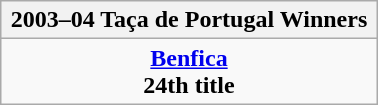<table class="wikitable" style="text-align: center; margin: 0 auto; width: 20%">
<tr>
<th>2003–04 Taça de Portugal Winners</th>
</tr>
<tr>
<td><strong><a href='#'>Benfica</a></strong><br><strong>24th title</strong></td>
</tr>
</table>
